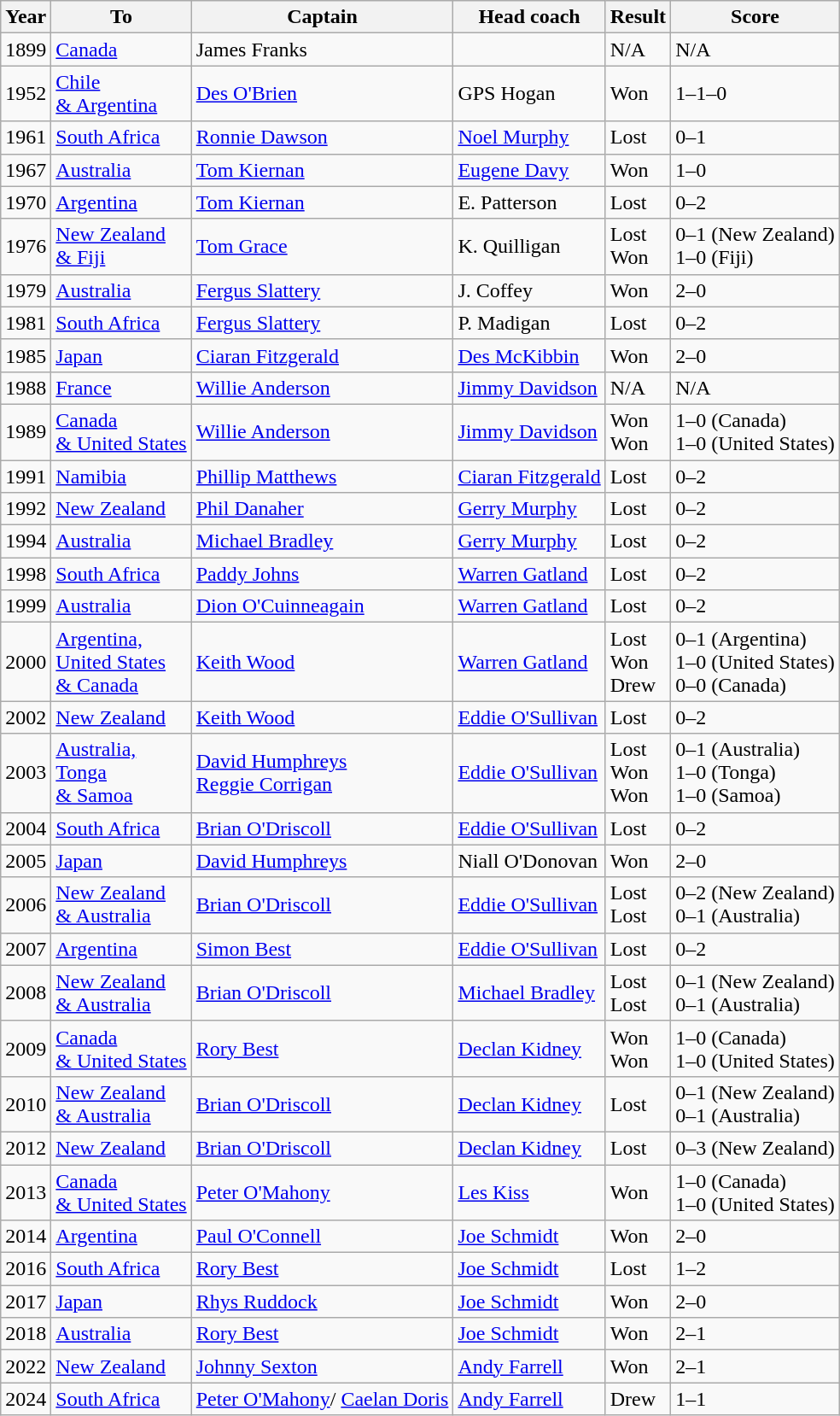<table class="wikitable" style="align:center;">
<tr>
<th>Year</th>
<th>To</th>
<th>Captain</th>
<th>Head coach</th>
<th>Result</th>
<th>Score</th>
</tr>
<tr>
<td>1899</td>
<td><a href='#'>Canada</a></td>
<td> James Franks</td>
<td></td>
<td>N/A</td>
<td>N/A</td>
</tr>
<tr>
<td>1952</td>
<td><a href='#'>Chile<br> & Argentina</a></td>
<td> <a href='#'>Des O'Brien</a></td>
<td> GPS Hogan</td>
<td>Won</td>
<td>1–1–0</td>
</tr>
<tr>
<td>1961</td>
<td><a href='#'>South Africa</a></td>
<td> <a href='#'>Ronnie Dawson</a></td>
<td> <a href='#'>Noel Murphy</a></td>
<td>Lost</td>
<td>0–1</td>
</tr>
<tr>
<td>1967</td>
<td><a href='#'>Australia</a></td>
<td> <a href='#'>Tom Kiernan</a></td>
<td><a href='#'>Eugene Davy</a></td>
<td>Won</td>
<td>1–0</td>
</tr>
<tr>
<td>1970</td>
<td><a href='#'>Argentina</a></td>
<td> <a href='#'>Tom Kiernan</a></td>
<td> E. Patterson</td>
<td>Lost</td>
<td>0–2</td>
</tr>
<tr>
<td>1976</td>
<td><a href='#'>New Zealand<br> & Fiji</a></td>
<td> <a href='#'>Tom Grace</a></td>
<td> K. Quilligan</td>
<td>Lost <br> Won</td>
<td>0–1 (New Zealand) <br> 1–0 (Fiji)</td>
</tr>
<tr>
<td>1979</td>
<td><a href='#'>Australia</a></td>
<td> <a href='#'>Fergus Slattery</a></td>
<td> J. Coffey</td>
<td>Won</td>
<td>2–0</td>
</tr>
<tr>
<td>1981</td>
<td><a href='#'>South Africa</a></td>
<td> <a href='#'>Fergus Slattery</a></td>
<td> P. Madigan</td>
<td>Lost</td>
<td>0–2</td>
</tr>
<tr>
<td>1985</td>
<td><a href='#'>Japan</a></td>
<td> <a href='#'>Ciaran Fitzgerald</a></td>
<td> <a href='#'>Des McKibbin</a></td>
<td>Won</td>
<td>2–0</td>
</tr>
<tr>
<td>1988</td>
<td><a href='#'>France</a></td>
<td> <a href='#'>Willie Anderson</a></td>
<td> <a href='#'>Jimmy Davidson</a></td>
<td>N/A</td>
<td>N/A</td>
</tr>
<tr>
<td>1989</td>
<td><a href='#'>Canada<br> & United States</a></td>
<td> <a href='#'>Willie Anderson</a></td>
<td> <a href='#'>Jimmy Davidson</a></td>
<td>Won <br> Won</td>
<td>1–0 (Canada) <br> 1–0 (United States)</td>
</tr>
<tr>
<td>1991</td>
<td><a href='#'>Namibia</a></td>
<td> <a href='#'>Phillip Matthews</a></td>
<td> <a href='#'>Ciaran Fitzgerald</a></td>
<td>Lost</td>
<td>0–2</td>
</tr>
<tr>
<td>1992</td>
<td><a href='#'>New Zealand</a></td>
<td> <a href='#'>Phil Danaher</a></td>
<td> <a href='#'>Gerry Murphy</a></td>
<td>Lost</td>
<td>0–2</td>
</tr>
<tr>
<td>1994</td>
<td><a href='#'>Australia</a></td>
<td> <a href='#'>Michael Bradley</a></td>
<td> <a href='#'>Gerry Murphy</a></td>
<td>Lost</td>
<td>0–2</td>
</tr>
<tr>
<td>1998</td>
<td><a href='#'>South Africa</a></td>
<td> <a href='#'>Paddy Johns</a></td>
<td> <a href='#'>Warren Gatland</a></td>
<td>Lost</td>
<td>0–2</td>
</tr>
<tr>
<td>1999</td>
<td><a href='#'>Australia</a></td>
<td>   <a href='#'>Dion O'Cuinneagain</a></td>
<td> <a href='#'>Warren Gatland</a></td>
<td>Lost</td>
<td>0–2</td>
</tr>
<tr>
<td>2000</td>
<td><a href='#'>Argentina,<br>United States<br> & Canada</a></td>
<td> <a href='#'>Keith Wood</a></td>
<td> <a href='#'>Warren Gatland</a></td>
<td>Lost <br> Won <br> Drew</td>
<td>0–1 (Argentina) <br> 1–0 (United States) <br> 0–0 (Canada)</td>
</tr>
<tr>
<td>2002</td>
<td><a href='#'>New Zealand</a></td>
<td> <a href='#'>Keith Wood</a></td>
<td> <a href='#'>Eddie O'Sullivan</a></td>
<td>Lost</td>
<td>0–2</td>
</tr>
<tr>
<td>2003</td>
<td><a href='#'>Australia,<br>Tonga<br> & Samoa</a></td>
<td> <a href='#'>David Humphreys</a> <br>  <a href='#'>Reggie Corrigan</a></td>
<td> <a href='#'>Eddie O'Sullivan</a></td>
<td>Lost <br> Won <br> Won</td>
<td>0–1 (Australia) <br> 1–0 (Tonga) <br> 1–0 (Samoa)</td>
</tr>
<tr>
<td>2004</td>
<td><a href='#'>South Africa</a></td>
<td> <a href='#'>Brian O'Driscoll</a></td>
<td> <a href='#'>Eddie O'Sullivan</a></td>
<td>Lost</td>
<td>0–2</td>
</tr>
<tr>
<td>2005</td>
<td><a href='#'>Japan</a></td>
<td> <a href='#'>David Humphreys</a></td>
<td> Niall O'Donovan</td>
<td>Won</td>
<td>2–0</td>
</tr>
<tr>
<td>2006</td>
<td><a href='#'>New Zealand <br> & Australia</a></td>
<td> <a href='#'>Brian O'Driscoll</a></td>
<td> <a href='#'>Eddie O'Sullivan</a></td>
<td>Lost <br> Lost</td>
<td>0–2 (New Zealand) <br> 0–1 (Australia)</td>
</tr>
<tr>
<td>2007</td>
<td><a href='#'>Argentina</a></td>
<td> <a href='#'>Simon Best</a></td>
<td> <a href='#'>Eddie O'Sullivan</a></td>
<td>Lost</td>
<td>0–2</td>
</tr>
<tr>
<td>2008</td>
<td><a href='#'>New Zealand <br> & Australia</a></td>
<td> <a href='#'>Brian O'Driscoll</a></td>
<td> <a href='#'>Michael Bradley</a></td>
<td>Lost <br> Lost</td>
<td>0–1 (New Zealand) <br> 0–1 (Australia)</td>
</tr>
<tr>
<td>2009</td>
<td><a href='#'>Canada <br> & United States</a></td>
<td> <a href='#'>Rory Best</a></td>
<td> <a href='#'>Declan Kidney</a></td>
<td>Won <br> Won</td>
<td>1–0 (Canada) <br> 1–0 (United States)</td>
</tr>
<tr>
<td>2010</td>
<td><a href='#'>New Zealand <br> & Australia</a></td>
<td> <a href='#'>Brian O'Driscoll</a></td>
<td> <a href='#'>Declan Kidney</a></td>
<td>Lost</td>
<td>0–1 (New Zealand) <br> 0–1 (Australia)</td>
</tr>
<tr>
<td>2012</td>
<td><a href='#'>New Zealand</a></td>
<td> <a href='#'>Brian O'Driscoll</a></td>
<td> <a href='#'>Declan Kidney</a></td>
<td>Lost</td>
<td>0–3 (New Zealand)</td>
</tr>
<tr>
<td>2013</td>
<td><a href='#'>Canada <br> & United States</a></td>
<td> <a href='#'>Peter O'Mahony</a></td>
<td> <a href='#'>Les Kiss</a></td>
<td>Won</td>
<td>1–0 (Canada) <br> 1–0 (United States)</td>
</tr>
<tr>
<td>2014</td>
<td><a href='#'>Argentina</a></td>
<td> <a href='#'>Paul O'Connell</a></td>
<td> <a href='#'>Joe Schmidt</a></td>
<td>Won</td>
<td>2–0</td>
</tr>
<tr>
<td>2016</td>
<td><a href='#'>South Africa</a></td>
<td> <a href='#'>Rory Best</a></td>
<td> <a href='#'>Joe Schmidt</a></td>
<td>Lost</td>
<td>1–2</td>
</tr>
<tr>
<td>2017</td>
<td><a href='#'>Japan</a></td>
<td> <a href='#'>Rhys Ruddock</a></td>
<td> <a href='#'>Joe Schmidt</a></td>
<td>Won</td>
<td>2–0</td>
</tr>
<tr>
<td>2018</td>
<td><a href='#'>Australia</a></td>
<td> <a href='#'>Rory Best</a></td>
<td> <a href='#'>Joe Schmidt</a></td>
<td>Won</td>
<td>2–1</td>
</tr>
<tr>
<td>2022</td>
<td><a href='#'>New Zealand</a></td>
<td> <a href='#'>Johnny Sexton</a></td>
<td> <a href='#'>Andy Farrell</a></td>
<td>Won</td>
<td>2–1</td>
</tr>
<tr>
<td>2024</td>
<td><a href='#'>South Africa</a></td>
<td> <a href='#'>Peter O'Mahony</a>/ <a href='#'>Caelan Doris</a></td>
<td> <a href='#'>Andy Farrell</a></td>
<td>Drew</td>
<td>1–1</td>
</tr>
</table>
